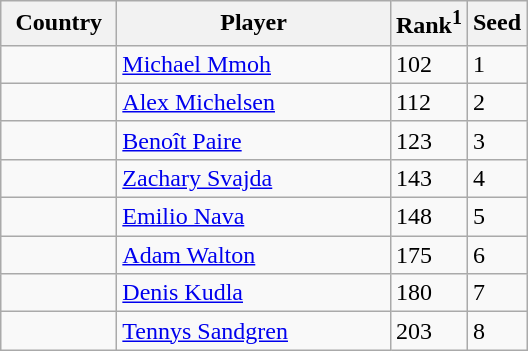<table class="sortable wikitable">
<tr>
<th width="70">Country</th>
<th width="175">Player</th>
<th>Rank<sup>1</sup></th>
<th>Seed</th>
</tr>
<tr>
<td></td>
<td><a href='#'>Michael Mmoh</a></td>
<td>102</td>
<td>1</td>
</tr>
<tr>
<td></td>
<td><a href='#'>Alex Michelsen</a></td>
<td>112</td>
<td>2</td>
</tr>
<tr>
<td></td>
<td><a href='#'>Benoît Paire</a></td>
<td>123</td>
<td>3</td>
</tr>
<tr>
<td></td>
<td><a href='#'>Zachary Svajda</a></td>
<td>143</td>
<td>4</td>
</tr>
<tr>
<td></td>
<td><a href='#'>Emilio Nava</a></td>
<td>148</td>
<td>5</td>
</tr>
<tr>
<td></td>
<td><a href='#'>Adam Walton</a></td>
<td>175</td>
<td>6</td>
</tr>
<tr>
<td></td>
<td><a href='#'>Denis Kudla</a></td>
<td>180</td>
<td>7</td>
</tr>
<tr>
<td></td>
<td><a href='#'>Tennys Sandgren</a></td>
<td>203</td>
<td>8</td>
</tr>
</table>
